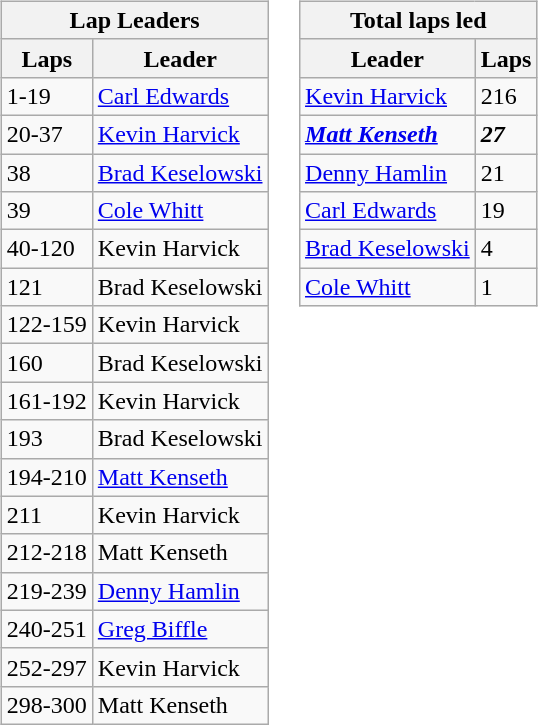<table>
<tr>
<td><br><table class="wikitable">
<tr>
<th colspan="4">Lap Leaders</th>
</tr>
<tr>
<th>Laps</th>
<th>Leader</th>
</tr>
<tr>
<td>1-19</td>
<td><a href='#'>Carl Edwards</a></td>
</tr>
<tr>
<td>20-37</td>
<td><a href='#'>Kevin Harvick</a></td>
</tr>
<tr>
<td>38</td>
<td><a href='#'>Brad Keselowski</a></td>
</tr>
<tr>
<td>39</td>
<td><a href='#'>Cole Whitt</a></td>
</tr>
<tr>
<td>40-120</td>
<td>Kevin Harvick</td>
</tr>
<tr>
<td>121</td>
<td>Brad Keselowski</td>
</tr>
<tr>
<td>122-159</td>
<td>Kevin Harvick</td>
</tr>
<tr>
<td>160</td>
<td>Brad Keselowski</td>
</tr>
<tr>
<td>161-192</td>
<td>Kevin Harvick</td>
</tr>
<tr>
<td>193</td>
<td>Brad Keselowski</td>
</tr>
<tr>
<td>194-210</td>
<td><a href='#'>Matt Kenseth</a></td>
</tr>
<tr>
<td>211</td>
<td>Kevin Harvick</td>
</tr>
<tr>
<td>212-218</td>
<td>Matt Kenseth</td>
</tr>
<tr>
<td>219-239</td>
<td><a href='#'>Denny Hamlin</a></td>
</tr>
<tr>
<td>240-251</td>
<td><a href='#'>Greg Biffle</a></td>
</tr>
<tr>
<td>252-297</td>
<td>Kevin Harvick</td>
</tr>
<tr>
<td>298-300</td>
<td>Matt Kenseth</td>
</tr>
</table>
</td>
<td valign="top"><br><table class="wikitable">
<tr>
<th colspan="2">Total laps led</th>
</tr>
<tr>
<th>Leader</th>
<th>Laps</th>
</tr>
<tr>
<td><a href='#'>Kevin Harvick</a></td>
<td>216</td>
</tr>
<tr>
<td><strong><em><a href='#'>Matt Kenseth</a></em></strong></td>
<td><strong><em>27</em></strong></td>
</tr>
<tr>
<td><a href='#'>Denny Hamlin</a></td>
<td>21</td>
</tr>
<tr>
<td><a href='#'>Carl Edwards</a></td>
<td>19</td>
</tr>
<tr>
<td><a href='#'>Brad Keselowski</a></td>
<td>4</td>
</tr>
<tr>
<td><a href='#'>Cole Whitt</a></td>
<td>1</td>
</tr>
</table>
</td>
</tr>
</table>
